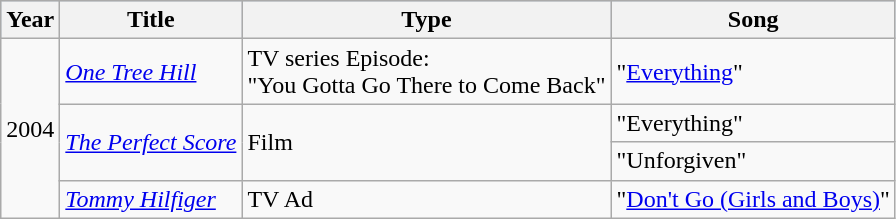<table class="wikitable">
<tr style="background:#b0c4de; text-align:center;">
<th>Year</th>
<th>Title</th>
<th>Type</th>
<th>Song</th>
</tr>
<tr>
<td rowspan="4">2004</td>
<td><em><a href='#'>One Tree Hill</a></em></td>
<td>TV series Episode:<br>"You Gotta Go There to Come Back"</td>
<td>"<a href='#'>Everything</a>"</td>
</tr>
<tr>
<td rowspan="2"><em><a href='#'>The Perfect Score</a></em></td>
<td rowspan="2">Film</td>
<td>"Everything"</td>
</tr>
<tr>
<td>"Unforgiven"</td>
</tr>
<tr>
<td><em><a href='#'>Tommy Hilfiger</a></em></td>
<td>TV Ad</td>
<td>"<a href='#'>Don't Go (Girls and Boys)</a>"</td>
</tr>
</table>
